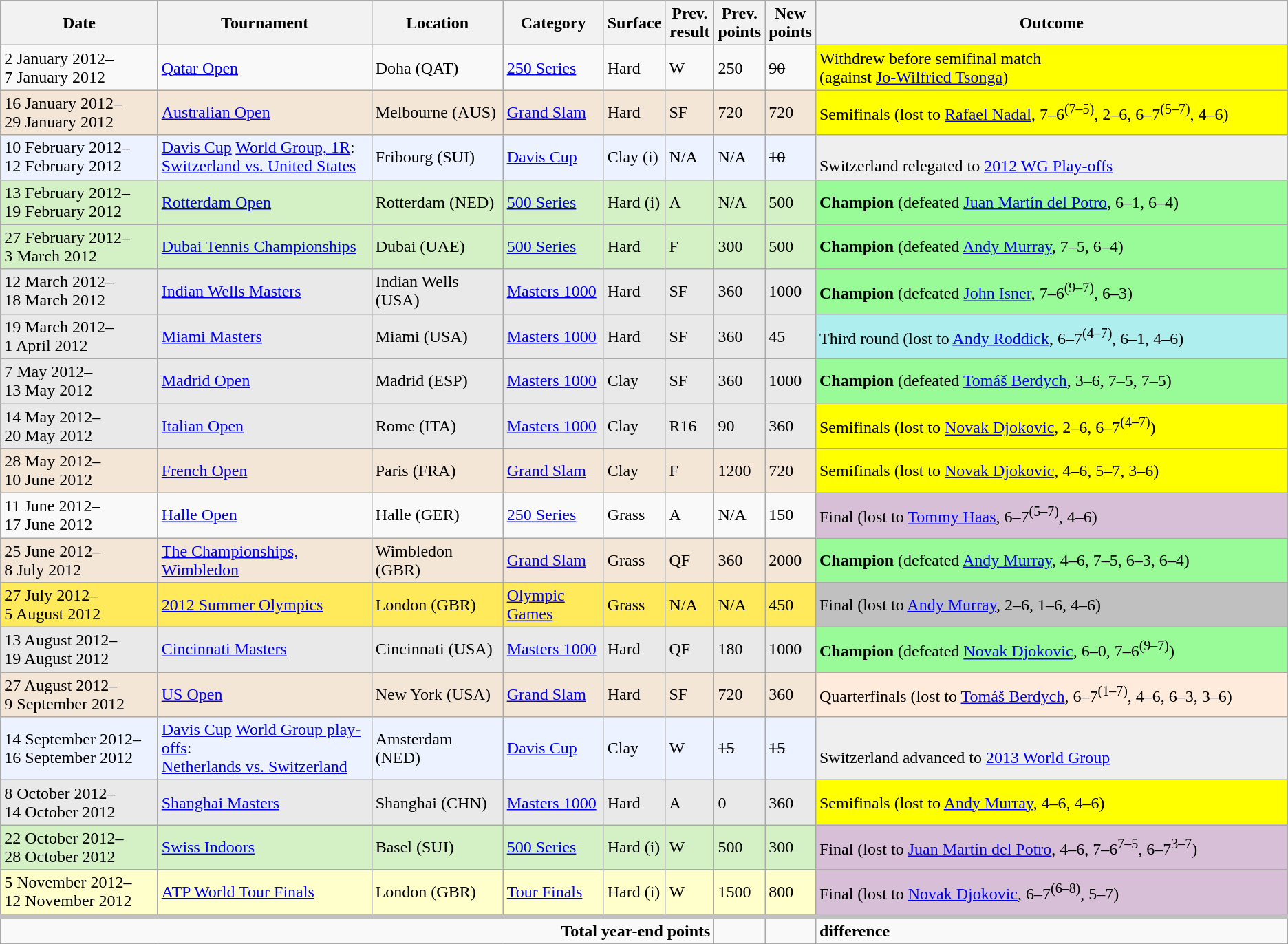<table class="wikitable">
<tr>
<th width=145>Date</th>
<th width=200>Tournament</th>
<th width=120>Location</th>
<th width=90>Category</th>
<th width=50>Surface</th>
<th width=40>Prev. result</th>
<th width=40>Prev. points</th>
<th width=40>New points</th>
<th width=450>Outcome</th>
</tr>
<tr>
<td>2 January 2012–<br>7 January 2012</td>
<td><a href='#'>Qatar Open</a></td>
<td>Doha (QAT)</td>
<td><a href='#'>250 Series</a></td>
<td>Hard</td>
<td>W</td>
<td>250</td>
<td><del>90</del></td>
<td style="background:yellow;">Withdrew before semifinal match <br> (against <a href='#'>Jo-Wilfried Tsonga</a>)</td>
</tr>
<tr style="background:#F3E6D7;">
<td>16 January 2012–<br>29 January 2012</td>
<td><a href='#'>Australian Open</a></td>
<td>Melbourne (AUS)</td>
<td><a href='#'>Grand Slam</a></td>
<td>Hard</td>
<td>SF</td>
<td>720</td>
<td>720</td>
<td style="background:yellow;">Semifinals (lost to <a href='#'>Rafael Nadal</a>, 7–6<sup>(7–5)</sup>, 2–6, 6–7<sup>(5–7)</sup>, 4–6)</td>
</tr>
<tr style="background:#ECF2FF;">
<td>10 February 2012–<br>12 February 2012</td>
<td><a href='#'>Davis Cup</a> <a href='#'>World Group, 1R</a>: <br> <a href='#'>Switzerland vs. United States</a></td>
<td>Fribourg (SUI)</td>
<td><a href='#'>Davis Cup</a></td>
<td>Clay (i)</td>
<td>N/A</td>
<td>N/A</td>
<td><del>10</del></td>
<td style="background:#efefef;"><br>Switzerland relegated to <a href='#'>2012 WG Play-offs</a></td>
</tr>
<tr style="background:#D4F1C5;">
<td>13 February 2012–<br>19 February 2012</td>
<td><a href='#'>Rotterdam Open</a></td>
<td>Rotterdam (NED)</td>
<td><a href='#'>500 Series</a></td>
<td>Hard (i)</td>
<td>A</td>
<td>N/A</td>
<td>500</td>
<td style="background:#98FB98;"><strong>Champion</strong> (defeated <a href='#'>Juan Martín del Potro</a>, 6–1, 6–4)</td>
</tr>
<tr style="background:#D4F1C5;">
<td>27 February 2012–<br>3 March 2012</td>
<td><a href='#'>Dubai Tennis Championships</a></td>
<td>Dubai (UAE)</td>
<td><a href='#'>500 Series</a></td>
<td>Hard</td>
<td>F</td>
<td>300</td>
<td>500</td>
<td style="background:#98FB98;"><strong>Champion</strong> (defeated <a href='#'>Andy Murray</a>, 7–5, 6–4)</td>
</tr>
<tr style="background:#E9E9E9;">
<td>12 March 2012–<br>18 March 2012</td>
<td><a href='#'>Indian Wells Masters</a></td>
<td>Indian Wells (USA)</td>
<td><a href='#'>Masters 1000</a></td>
<td>Hard</td>
<td>SF</td>
<td>360</td>
<td>1000</td>
<td style="background:#98FB98;"><strong>Champion</strong> (defeated <a href='#'>John Isner</a>, 7–6<sup>(9–7)</sup>, 6–3)</td>
</tr>
<tr style="background:#E9E9E9;">
<td>19 March 2012–<br>1 April 2012</td>
<td><a href='#'>Miami Masters</a></td>
<td>Miami (USA)</td>
<td><a href='#'>Masters 1000</a></td>
<td>Hard</td>
<td>SF</td>
<td>360</td>
<td>45</td>
<td style="background:#afeeee;">Third round (lost to <a href='#'>Andy Roddick</a>, 6–7<sup>(4–7)</sup>, 6–1, 4–6)</td>
</tr>
<tr style="background:#E9E9E9;">
<td>7 May 2012–<br>13 May 2012</td>
<td><a href='#'>Madrid Open</a></td>
<td>Madrid (ESP)</td>
<td><a href='#'>Masters 1000</a></td>
<td>Clay</td>
<td>SF</td>
<td>360</td>
<td>1000</td>
<td style="background:#98FB98;"><strong>Champion</strong> (defeated <a href='#'>Tomáš Berdych</a>, 3–6, 7–5, 7–5)</td>
</tr>
<tr style="background:#E9E9E9;">
<td>14 May 2012–<br>20 May 2012</td>
<td><a href='#'>Italian Open</a></td>
<td>Rome (ITA)</td>
<td><a href='#'>Masters 1000</a></td>
<td>Clay</td>
<td>R16</td>
<td>90</td>
<td>360</td>
<td style="background:yellow;">Semifinals (lost to <a href='#'>Novak Djokovic</a>, 2–6, 6–7<sup>(4–7)</sup>)</td>
</tr>
<tr style="background:#F3E6D7;">
<td>28 May 2012–<br>10 June 2012</td>
<td><a href='#'>French Open</a></td>
<td>Paris (FRA)</td>
<td><a href='#'>Grand Slam</a></td>
<td>Clay</td>
<td>F</td>
<td>1200</td>
<td>720</td>
<td style="background:yellow;">Semifinals (lost to <a href='#'>Novak Djokovic</a>, 4–6, 5–7, 3–6)</td>
</tr>
<tr>
<td>11 June 2012–<br>17 June 2012</td>
<td><a href='#'>Halle Open</a></td>
<td>Halle (GER)</td>
<td><a href='#'>250 Series</a></td>
<td>Grass</td>
<td>A</td>
<td>N/A</td>
<td>150</td>
<td style="background:thistle;">Final (lost to <a href='#'>Tommy Haas</a>, 6–7<sup>(5–7)</sup>, 4–6)</td>
</tr>
<tr style="background:#F3E6D7;">
<td>25 June 2012–<br>8 July 2012</td>
<td><a href='#'>The Championships, Wimbledon</a></td>
<td>Wimbledon (GBR)</td>
<td><a href='#'>Grand Slam</a></td>
<td>Grass</td>
<td>QF</td>
<td>360</td>
<td>2000</td>
<td style="background:#98FB98;"><strong>Champion</strong> (defeated <a href='#'>Andy Murray</a>, 4–6, 7–5, 6–3, 6–4)</td>
</tr>
<tr style="background:#FFEA5C;">
<td>27 July 2012–<br>5 August 2012</td>
<td><a href='#'>2012 Summer Olympics</a></td>
<td>London (GBR)</td>
<td><a href='#'>Olympic Games</a></td>
<td>Grass</td>
<td>N/A</td>
<td>N/A</td>
<td>450</td>
<td style="background:silver;">Final (lost to <a href='#'>Andy Murray</a>, 2–6, 1–6, 4–6)</td>
</tr>
<tr style="background:#E9E9E9;">
<td>13 August 2012–<br>19 August 2012</td>
<td><a href='#'>Cincinnati Masters</a></td>
<td>Cincinnati (USA)</td>
<td><a href='#'>Masters 1000</a></td>
<td>Hard</td>
<td>QF</td>
<td>180</td>
<td>1000</td>
<td style="background:#98FB98;"><strong>Champion</strong> (defeated <a href='#'>Novak Djokovic</a>, 6–0, 7–6<sup>(9–7)</sup>)</td>
</tr>
<tr style="background:#F3E6D7;">
<td>27 August 2012–<br>9 September 2012</td>
<td><a href='#'>US Open</a></td>
<td>New York (USA)</td>
<td><a href='#'>Grand Slam</a></td>
<td>Hard</td>
<td>SF</td>
<td>720</td>
<td>360</td>
<td style="background:#ffebdc;">Quarterfinals (lost to <a href='#'>Tomáš Berdych</a>, 6–7<sup>(1–7)</sup>, 4–6, 6–3, 3–6)</td>
</tr>
<tr style="background:#ECF2FF;">
<td>14 September 2012–<br>16 September 2012</td>
<td><a href='#'>Davis Cup</a> <a href='#'>World Group play-offs</a>: <br> <a href='#'>Netherlands vs. Switzerland</a></td>
<td>Amsterdam (NED)</td>
<td><a href='#'>Davis Cup</a></td>
<td>Clay</td>
<td>W</td>
<td><del>15</del></td>
<td><del>15</del></td>
<td style="background:#efefef;"><br> Switzerland advanced to <a href='#'>2013 World Group</a></td>
</tr>
<tr style="background:#E9E9E9;">
<td>8 October 2012–<br>14 October 2012</td>
<td><a href='#'>Shanghai Masters</a></td>
<td>Shanghai (CHN)</td>
<td><a href='#'>Masters 1000</a></td>
<td>Hard</td>
<td>A</td>
<td>0</td>
<td>360</td>
<td style="background:yellow;">Semifinals (lost to <a href='#'>Andy Murray</a>, 4–6, 4–6)</td>
</tr>
<tr style="background:#D4F1C5;">
<td>22 October 2012–<br>28 October 2012</td>
<td><a href='#'>Swiss Indoors</a></td>
<td>Basel (SUI)</td>
<td><a href='#'>500 Series</a></td>
<td>Hard (i)</td>
<td>W</td>
<td>500</td>
<td>300</td>
<td style="background:thistle;">Final (lost to <a href='#'>Juan Martín del Potro</a>, 4–6, 7–6<sup>7–5</sup>, 6–7<sup>3–7</sup>)</td>
</tr>
<tr style="background:#ffffcc;">
<td>5 November 2012–<br>12 November 2012</td>
<td><a href='#'>ATP World Tour Finals</a></td>
<td>London (GBR)</td>
<td><a href='#'>Tour Finals</a></td>
<td>Hard (i)</td>
<td>W</td>
<td>1500</td>
<td>800</td>
<td style="background:thistle;">Final (lost to <a href='#'>Novak Djokovic</a>, 6–7<sup>(6–8)</sup>, 5–7)</td>
</tr>
<tr style="border-top:4px solid silver;">
<td colspan=6 align=right><strong>Total year-end points</strong></td>
<td></td>
<td></td>
<td>  <strong>difference</strong></td>
</tr>
</table>
